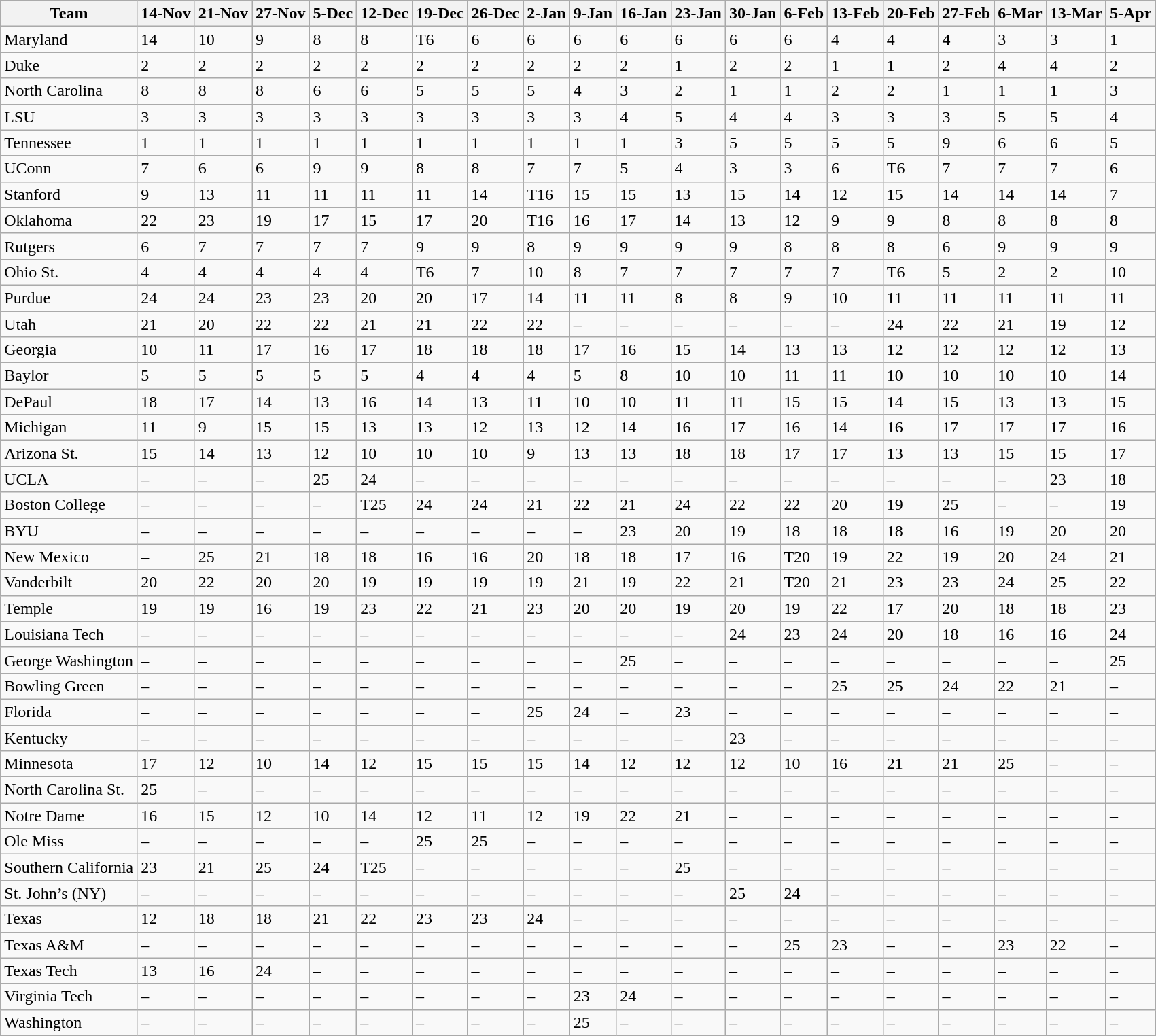<table class="wikitable sortable">
<tr>
<th>Team</th>
<th>14-Nov</th>
<th>21-Nov</th>
<th>27-Nov</th>
<th>5-Dec</th>
<th>12-Dec</th>
<th>19-Dec</th>
<th>26-Dec</th>
<th>2-Jan</th>
<th>9-Jan</th>
<th>16-Jan</th>
<th>23-Jan</th>
<th>30-Jan</th>
<th>6-Feb</th>
<th>13-Feb</th>
<th>20-Feb</th>
<th>27-Feb</th>
<th>6-Mar</th>
<th>13-Mar</th>
<th>5-Apr</th>
</tr>
<tr>
<td>Maryland</td>
<td>14</td>
<td>10</td>
<td>9</td>
<td>8</td>
<td>8</td>
<td>T6</td>
<td>6</td>
<td>6</td>
<td>6</td>
<td>6</td>
<td>6</td>
<td>6</td>
<td>6</td>
<td>4</td>
<td>4</td>
<td>4</td>
<td>3</td>
<td>3</td>
<td>1</td>
</tr>
<tr>
<td>Duke</td>
<td>2</td>
<td>2</td>
<td>2</td>
<td>2</td>
<td>2</td>
<td>2</td>
<td>2</td>
<td>2</td>
<td>2</td>
<td>2</td>
<td>1</td>
<td>2</td>
<td>2</td>
<td>1</td>
<td>1</td>
<td>2</td>
<td>4</td>
<td>4</td>
<td>2</td>
</tr>
<tr>
<td>North Carolina</td>
<td>8</td>
<td>8</td>
<td>8</td>
<td>6</td>
<td>6</td>
<td>5</td>
<td>5</td>
<td>5</td>
<td>4</td>
<td>3</td>
<td>2</td>
<td>1</td>
<td>1</td>
<td>2</td>
<td>2</td>
<td>1</td>
<td>1</td>
<td>1</td>
<td>3</td>
</tr>
<tr>
<td>LSU</td>
<td>3</td>
<td>3</td>
<td>3</td>
<td>3</td>
<td>3</td>
<td>3</td>
<td>3</td>
<td>3</td>
<td>3</td>
<td>4</td>
<td>5</td>
<td>4</td>
<td>4</td>
<td>3</td>
<td>3</td>
<td>3</td>
<td>5</td>
<td>5</td>
<td>4</td>
</tr>
<tr>
<td>Tennessee</td>
<td>1</td>
<td>1</td>
<td>1</td>
<td>1</td>
<td>1</td>
<td>1</td>
<td>1</td>
<td>1</td>
<td>1</td>
<td>1</td>
<td>3</td>
<td>5</td>
<td>5</td>
<td>5</td>
<td>5</td>
<td>9</td>
<td>6</td>
<td>6</td>
<td>5</td>
</tr>
<tr>
<td>UConn</td>
<td>7</td>
<td>6</td>
<td>6</td>
<td>9</td>
<td>9</td>
<td>8</td>
<td>8</td>
<td>7</td>
<td>7</td>
<td>5</td>
<td>4</td>
<td>3</td>
<td>3</td>
<td>6</td>
<td data-sort-value=6>T6</td>
<td>7</td>
<td>7</td>
<td>7</td>
<td>6</td>
</tr>
<tr>
<td>Stanford</td>
<td>9</td>
<td>13</td>
<td>11</td>
<td>11</td>
<td>11</td>
<td>11</td>
<td>14</td>
<td data-sort-value=16>T16</td>
<td>15</td>
<td>15</td>
<td>13</td>
<td>15</td>
<td>14</td>
<td>12</td>
<td>15</td>
<td>14</td>
<td>14</td>
<td>14</td>
<td>7</td>
</tr>
<tr>
<td>Oklahoma</td>
<td>22</td>
<td>23</td>
<td>19</td>
<td>17</td>
<td>15</td>
<td>17</td>
<td>20</td>
<td data-sort-value=16>T16</td>
<td>16</td>
<td>17</td>
<td>14</td>
<td>13</td>
<td>12</td>
<td>9</td>
<td>9</td>
<td>8</td>
<td>8</td>
<td>8</td>
<td>8</td>
</tr>
<tr>
<td>Rutgers</td>
<td>6</td>
<td>7</td>
<td>7</td>
<td>7</td>
<td>7</td>
<td>9</td>
<td>9</td>
<td>8</td>
<td>9</td>
<td>9</td>
<td>9</td>
<td>9</td>
<td>8</td>
<td>8</td>
<td>8</td>
<td>6</td>
<td>9</td>
<td>9</td>
<td>9</td>
</tr>
<tr>
<td>Ohio St.</td>
<td>4</td>
<td>4</td>
<td>4</td>
<td>4</td>
<td>4</td>
<td data-sort-value=6>T6</td>
<td>7</td>
<td>10</td>
<td>8</td>
<td>7</td>
<td>7</td>
<td>7</td>
<td>7</td>
<td>7</td>
<td data-sort-value=6>T6</td>
<td>5</td>
<td>2</td>
<td>2</td>
<td>10</td>
</tr>
<tr>
<td>Purdue</td>
<td>24</td>
<td>24</td>
<td>23</td>
<td>23</td>
<td>20</td>
<td>20</td>
<td>17</td>
<td>14</td>
<td>11</td>
<td>11</td>
<td>8</td>
<td>8</td>
<td>9</td>
<td>10</td>
<td>11</td>
<td>11</td>
<td>11</td>
<td>11</td>
<td>11</td>
</tr>
<tr>
<td>Utah</td>
<td>21</td>
<td>20</td>
<td>22</td>
<td>22</td>
<td>21</td>
<td>21</td>
<td>22</td>
<td>22</td>
<td data-sort-value=99>–</td>
<td data-sort-value=99>–</td>
<td data-sort-value=99>–</td>
<td data-sort-value=99>–</td>
<td data-sort-value=99>–</td>
<td data-sort-value=99>–</td>
<td>24</td>
<td>22</td>
<td>21</td>
<td>19</td>
<td>12</td>
</tr>
<tr>
<td>Georgia</td>
<td>10</td>
<td>11</td>
<td>17</td>
<td>16</td>
<td>17</td>
<td>18</td>
<td>18</td>
<td>18</td>
<td>17</td>
<td>16</td>
<td>15</td>
<td>14</td>
<td>13</td>
<td>13</td>
<td>12</td>
<td>12</td>
<td>12</td>
<td>12</td>
<td>13</td>
</tr>
<tr>
<td>Baylor</td>
<td>5</td>
<td>5</td>
<td>5</td>
<td>5</td>
<td>5</td>
<td>4</td>
<td>4</td>
<td>4</td>
<td>5</td>
<td>8</td>
<td>10</td>
<td>10</td>
<td>11</td>
<td>11</td>
<td>10</td>
<td>10</td>
<td>10</td>
<td>10</td>
<td>14</td>
</tr>
<tr>
<td>DePaul</td>
<td>18</td>
<td>17</td>
<td>14</td>
<td>13</td>
<td>16</td>
<td>14</td>
<td>13</td>
<td>11</td>
<td>10</td>
<td>10</td>
<td>11</td>
<td>11</td>
<td>15</td>
<td>15</td>
<td>14</td>
<td>15</td>
<td>13</td>
<td>13</td>
<td>15</td>
</tr>
<tr>
<td>Michigan</td>
<td>11</td>
<td>9</td>
<td>15</td>
<td>15</td>
<td>13</td>
<td>13</td>
<td>12</td>
<td>13</td>
<td>12</td>
<td>14</td>
<td>16</td>
<td>17</td>
<td>16</td>
<td>14</td>
<td>16</td>
<td>17</td>
<td>17</td>
<td>17</td>
<td>16</td>
</tr>
<tr>
<td>Arizona St.</td>
<td>15</td>
<td>14</td>
<td>13</td>
<td>12</td>
<td>10</td>
<td>10</td>
<td>10</td>
<td>9</td>
<td>13</td>
<td>13</td>
<td>18</td>
<td>18</td>
<td>17</td>
<td>17</td>
<td>13</td>
<td>13</td>
<td>15</td>
<td>15</td>
<td>17</td>
</tr>
<tr>
<td>UCLA</td>
<td data-sort-value=99>–</td>
<td data-sort-value=99>–</td>
<td data-sort-value=99>–</td>
<td>25</td>
<td>24</td>
<td data-sort-value=99>–</td>
<td data-sort-value=99>–</td>
<td data-sort-value=99>–</td>
<td data-sort-value=99>–</td>
<td data-sort-value=99>–</td>
<td data-sort-value=99>–</td>
<td data-sort-value=99>–</td>
<td data-sort-value=99>–</td>
<td data-sort-value=99>–</td>
<td data-sort-value=99>–</td>
<td data-sort-value=99>–</td>
<td data-sort-value=99>–</td>
<td>23</td>
<td>18</td>
</tr>
<tr>
<td>Boston College</td>
<td data-sort-value=99>–</td>
<td data-sort-value=99>–</td>
<td data-sort-value=99>–</td>
<td data-sort-value=99>–</td>
<td data-sort-value=25>T25</td>
<td>24</td>
<td>24</td>
<td>21</td>
<td>22</td>
<td>21</td>
<td>24</td>
<td>22</td>
<td>22</td>
<td>20</td>
<td>19</td>
<td>25</td>
<td data-sort-value=99>–</td>
<td data-sort-value=99>–</td>
<td>19</td>
</tr>
<tr>
<td>BYU</td>
<td data-sort-value=99>–</td>
<td data-sort-value=99>–</td>
<td data-sort-value=99>–</td>
<td data-sort-value=99>–</td>
<td data-sort-value=99>–</td>
<td data-sort-value=99>–</td>
<td data-sort-value=99>–</td>
<td data-sort-value=99>–</td>
<td data-sort-value=99>–</td>
<td>23</td>
<td>20</td>
<td>19</td>
<td>18</td>
<td>18</td>
<td>18</td>
<td>16</td>
<td>19</td>
<td>20</td>
<td>20</td>
</tr>
<tr>
<td>New Mexico</td>
<td data-sort-value=99>–</td>
<td>25</td>
<td>21</td>
<td>18</td>
<td>18</td>
<td>16</td>
<td>16</td>
<td>20</td>
<td>18</td>
<td>18</td>
<td>17</td>
<td>16</td>
<td data-sort-value=20>T20</td>
<td>19</td>
<td>22</td>
<td>19</td>
<td>20</td>
<td>24</td>
<td>21</td>
</tr>
<tr>
<td>Vanderbilt</td>
<td>20</td>
<td>22</td>
<td>20</td>
<td>20</td>
<td>19</td>
<td>19</td>
<td>19</td>
<td>19</td>
<td>21</td>
<td>19</td>
<td>22</td>
<td>21</td>
<td data-sort-value=20>T20</td>
<td>21</td>
<td>23</td>
<td>23</td>
<td>24</td>
<td>25</td>
<td>22</td>
</tr>
<tr>
<td>Temple</td>
<td>19</td>
<td>19</td>
<td>16</td>
<td>19</td>
<td>23</td>
<td>22</td>
<td>21</td>
<td>23</td>
<td>20</td>
<td>20</td>
<td>19</td>
<td>20</td>
<td>19</td>
<td>22</td>
<td>17</td>
<td>20</td>
<td>18</td>
<td>18</td>
<td>23</td>
</tr>
<tr>
<td>Louisiana Tech</td>
<td data-sort-value=99>–</td>
<td data-sort-value=99>–</td>
<td data-sort-value=99>–</td>
<td data-sort-value=99>–</td>
<td data-sort-value=99>–</td>
<td data-sort-value=99>–</td>
<td data-sort-value=99>–</td>
<td data-sort-value=99>–</td>
<td data-sort-value=99>–</td>
<td data-sort-value=99>–</td>
<td data-sort-value=99>–</td>
<td>24</td>
<td>23</td>
<td>24</td>
<td>20</td>
<td>18</td>
<td>16</td>
<td>16</td>
<td>24</td>
</tr>
<tr>
<td>George Washington</td>
<td data-sort-value=99>–</td>
<td data-sort-value=99>–</td>
<td data-sort-value=99>–</td>
<td data-sort-value=99>–</td>
<td data-sort-value=99>–</td>
<td data-sort-value=99>–</td>
<td data-sort-value=99>–</td>
<td data-sort-value=99>–</td>
<td data-sort-value=99>–</td>
<td>25</td>
<td data-sort-value=99>–</td>
<td data-sort-value=99>–</td>
<td data-sort-value=99>–</td>
<td data-sort-value=99>–</td>
<td data-sort-value=99>–</td>
<td data-sort-value=99>–</td>
<td data-sort-value=99>–</td>
<td data-sort-value=99>–</td>
<td>25</td>
</tr>
<tr>
<td>Bowling Green</td>
<td data-sort-value=99>–</td>
<td data-sort-value=99>–</td>
<td data-sort-value=99>–</td>
<td data-sort-value=99>–</td>
<td data-sort-value=99>–</td>
<td data-sort-value=99>–</td>
<td data-sort-value=99>–</td>
<td data-sort-value=99>–</td>
<td data-sort-value=99>–</td>
<td data-sort-value=99>–</td>
<td data-sort-value=99>–</td>
<td data-sort-value=99>–</td>
<td data-sort-value=99>–</td>
<td>25</td>
<td>25</td>
<td>24</td>
<td>22</td>
<td>21</td>
<td data-sort-value=99>–</td>
</tr>
<tr>
<td>Florida</td>
<td data-sort-value=99>–</td>
<td data-sort-value=99>–</td>
<td data-sort-value=99>–</td>
<td data-sort-value=99>–</td>
<td data-sort-value=99>–</td>
<td data-sort-value=99>–</td>
<td data-sort-value=99>–</td>
<td>25</td>
<td>24</td>
<td data-sort-value=99>–</td>
<td>23</td>
<td data-sort-value=99>–</td>
<td data-sort-value=99>–</td>
<td data-sort-value=99>–</td>
<td data-sort-value=99>–</td>
<td data-sort-value=99>–</td>
<td data-sort-value=99>–</td>
<td data-sort-value=99>–</td>
<td data-sort-value=99>–</td>
</tr>
<tr>
<td>Kentucky</td>
<td data-sort-value=99>–</td>
<td data-sort-value=99>–</td>
<td data-sort-value=99>–</td>
<td data-sort-value=99>–</td>
<td data-sort-value=99>–</td>
<td data-sort-value=99>–</td>
<td data-sort-value=99>–</td>
<td data-sort-value=99>–</td>
<td data-sort-value=99>–</td>
<td data-sort-value=99>–</td>
<td data-sort-value=99>–</td>
<td>23</td>
<td data-sort-value=99>–</td>
<td data-sort-value=99>–</td>
<td data-sort-value=99>–</td>
<td data-sort-value=99>–</td>
<td data-sort-value=99>–</td>
<td data-sort-value=99>–</td>
<td data-sort-value=99>–</td>
</tr>
<tr>
<td>Minnesota</td>
<td>17</td>
<td>12</td>
<td>10</td>
<td>14</td>
<td>12</td>
<td>15</td>
<td>15</td>
<td>15</td>
<td>14</td>
<td>12</td>
<td>12</td>
<td>12</td>
<td>10</td>
<td>16</td>
<td>21</td>
<td>21</td>
<td>25</td>
<td data-sort-value=99>–</td>
<td data-sort-value=99>–</td>
</tr>
<tr>
<td>North Carolina St.</td>
<td>25</td>
<td data-sort-value=99>–</td>
<td data-sort-value=99>–</td>
<td data-sort-value=99>–</td>
<td data-sort-value=99>–</td>
<td data-sort-value=99>–</td>
<td data-sort-value=99>–</td>
<td data-sort-value=99>–</td>
<td data-sort-value=99>–</td>
<td data-sort-value=99>–</td>
<td data-sort-value=99>–</td>
<td data-sort-value=99>–</td>
<td data-sort-value=99>–</td>
<td data-sort-value=99>–</td>
<td data-sort-value=99>–</td>
<td data-sort-value=99>–</td>
<td data-sort-value=99>–</td>
<td data-sort-value=99>–</td>
<td data-sort-value=99>–</td>
</tr>
<tr>
<td>Notre Dame</td>
<td>16</td>
<td>15</td>
<td>12</td>
<td>10</td>
<td>14</td>
<td>12</td>
<td>11</td>
<td>12</td>
<td>19</td>
<td>22</td>
<td>21</td>
<td data-sort-value=99>–</td>
<td data-sort-value=99>–</td>
<td data-sort-value=99>–</td>
<td data-sort-value=99>–</td>
<td data-sort-value=99>–</td>
<td data-sort-value=99>–</td>
<td data-sort-value=99>–</td>
<td data-sort-value=99>–</td>
</tr>
<tr>
<td>Ole Miss</td>
<td data-sort-value=99>–</td>
<td data-sort-value=99>–</td>
<td data-sort-value=99>–</td>
<td data-sort-value=99>–</td>
<td data-sort-value=99>–</td>
<td>25</td>
<td>25</td>
<td data-sort-value=99>–</td>
<td data-sort-value=99>–</td>
<td data-sort-value=99>–</td>
<td data-sort-value=99>–</td>
<td data-sort-value=99>–</td>
<td data-sort-value=99>–</td>
<td data-sort-value=99>–</td>
<td data-sort-value=99>–</td>
<td data-sort-value=99>–</td>
<td data-sort-value=99>–</td>
<td data-sort-value=99>–</td>
<td data-sort-value=99>–</td>
</tr>
<tr>
<td>Southern California</td>
<td>23</td>
<td>21</td>
<td>25</td>
<td>24</td>
<td data-sort-value=25>T25</td>
<td data-sort-value=99>–</td>
<td data-sort-value=99>–</td>
<td data-sort-value=99>–</td>
<td data-sort-value=99>–</td>
<td data-sort-value=99>–</td>
<td>25</td>
<td data-sort-value=99>–</td>
<td data-sort-value=99>–</td>
<td data-sort-value=99>–</td>
<td data-sort-value=99>–</td>
<td data-sort-value=99>–</td>
<td data-sort-value=99>–</td>
<td data-sort-value=99>–</td>
<td data-sort-value=99>–</td>
</tr>
<tr>
<td>St. John’s (NY)</td>
<td data-sort-value=99>–</td>
<td data-sort-value=99>–</td>
<td data-sort-value=99>–</td>
<td data-sort-value=99>–</td>
<td data-sort-value=99>–</td>
<td data-sort-value=99>–</td>
<td data-sort-value=99>–</td>
<td data-sort-value=99>–</td>
<td data-sort-value=99>–</td>
<td data-sort-value=99>–</td>
<td data-sort-value=99>–</td>
<td>25</td>
<td>24</td>
<td data-sort-value=99>–</td>
<td data-sort-value=99>–</td>
<td data-sort-value=99>–</td>
<td data-sort-value=99>–</td>
<td data-sort-value=99>–</td>
<td data-sort-value=99>–</td>
</tr>
<tr>
<td>Texas</td>
<td>12</td>
<td>18</td>
<td>18</td>
<td>21</td>
<td>22</td>
<td>23</td>
<td>23</td>
<td>24</td>
<td data-sort-value=99>–</td>
<td data-sort-value=99>–</td>
<td data-sort-value=99>–</td>
<td data-sort-value=99>–</td>
<td data-sort-value=99>–</td>
<td data-sort-value=99>–</td>
<td data-sort-value=99>–</td>
<td data-sort-value=99>–</td>
<td data-sort-value=99>–</td>
<td data-sort-value=99>–</td>
<td data-sort-value=99>–</td>
</tr>
<tr>
<td>Texas A&M</td>
<td data-sort-value=99>–</td>
<td data-sort-value=99>–</td>
<td data-sort-value=99>–</td>
<td data-sort-value=99>–</td>
<td data-sort-value=99>–</td>
<td data-sort-value=99>–</td>
<td data-sort-value=99>–</td>
<td data-sort-value=99>–</td>
<td data-sort-value=99>–</td>
<td data-sort-value=99>–</td>
<td data-sort-value=99>–</td>
<td data-sort-value=99>–</td>
<td>25</td>
<td>23</td>
<td data-sort-value=99>–</td>
<td data-sort-value=99>–</td>
<td>23</td>
<td>22</td>
<td data-sort-value=99>–</td>
</tr>
<tr>
<td>Texas Tech</td>
<td>13</td>
<td>16</td>
<td>24</td>
<td data-sort-value=99>–</td>
<td data-sort-value=99>–</td>
<td data-sort-value=99>–</td>
<td data-sort-value=99>–</td>
<td data-sort-value=99>–</td>
<td data-sort-value=99>–</td>
<td data-sort-value=99>–</td>
<td data-sort-value=99>–</td>
<td data-sort-value=99>–</td>
<td data-sort-value=99>–</td>
<td data-sort-value=99>–</td>
<td data-sort-value=99>–</td>
<td data-sort-value=99>–</td>
<td data-sort-value=99>–</td>
<td data-sort-value=99>–</td>
<td data-sort-value=99>–</td>
</tr>
<tr>
<td>Virginia Tech</td>
<td data-sort-value=99>–</td>
<td data-sort-value=99>–</td>
<td data-sort-value=99>–</td>
<td data-sort-value=99>–</td>
<td data-sort-value=99>–</td>
<td data-sort-value=99>–</td>
<td data-sort-value=99>–</td>
<td data-sort-value=99>–</td>
<td>23</td>
<td>24</td>
<td data-sort-value=99>–</td>
<td data-sort-value=99>–</td>
<td data-sort-value=99>–</td>
<td data-sort-value=99>–</td>
<td data-sort-value=99>–</td>
<td data-sort-value=99>–</td>
<td data-sort-value=99>–</td>
<td data-sort-value=99>–</td>
<td data-sort-value=99>–</td>
</tr>
<tr>
<td>Washington</td>
<td data-sort-value=99>–</td>
<td data-sort-value=99>–</td>
<td data-sort-value=99>–</td>
<td data-sort-value=99>–</td>
<td data-sort-value=99>–</td>
<td data-sort-value=99>–</td>
<td data-sort-value=99>–</td>
<td data-sort-value=99>–</td>
<td>25</td>
<td data-sort-value=99>–</td>
<td data-sort-value=99>–</td>
<td data-sort-value=99>–</td>
<td data-sort-value=99>–</td>
<td data-sort-value=99>–</td>
<td data-sort-value=99>–</td>
<td data-sort-value=99>–</td>
<td data-sort-value=99>–</td>
<td data-sort-value=99>–</td>
<td data-sort-value=99>–</td>
</tr>
</table>
